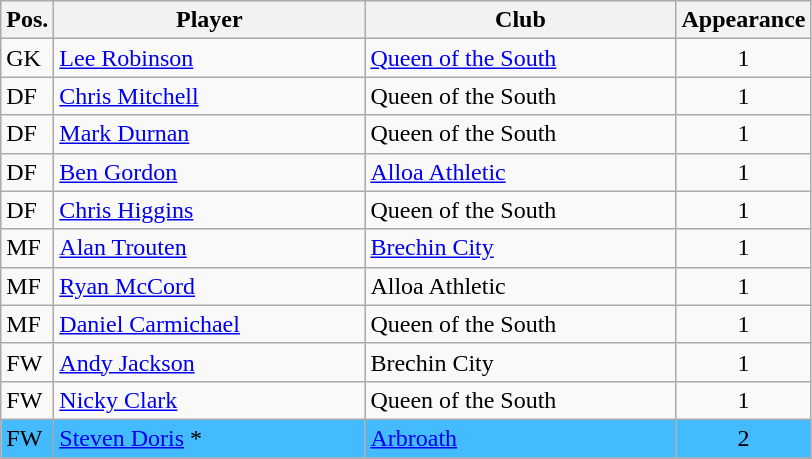<table class="wikitable">
<tr>
<th>Pos.</th>
<th>Player</th>
<th>Club</th>
<th>Appearance</th>
</tr>
<tr>
<td>GK</td>
<td style="width:200px;"><a href='#'>Lee Robinson</a></td>
<td style="width:200px;"><a href='#'>Queen of the South</a></td>
<td align="center">1</td>
</tr>
<tr>
<td>DF</td>
<td><a href='#'>Chris Mitchell</a></td>
<td>Queen of the South</td>
<td align="center">1</td>
</tr>
<tr>
<td>DF</td>
<td><a href='#'>Mark Durnan</a></td>
<td>Queen of the South</td>
<td align="center">1</td>
</tr>
<tr>
<td>DF</td>
<td><a href='#'>Ben Gordon</a></td>
<td><a href='#'>Alloa Athletic</a></td>
<td align="center">1</td>
</tr>
<tr>
<td>DF</td>
<td><a href='#'>Chris Higgins</a></td>
<td>Queen of the South</td>
<td align="center">1</td>
</tr>
<tr>
<td>MF</td>
<td><a href='#'>Alan Trouten</a></td>
<td><a href='#'>Brechin City</a></td>
<td align="center">1</td>
</tr>
<tr>
<td>MF</td>
<td><a href='#'>Ryan McCord</a></td>
<td>Alloa Athletic</td>
<td align="center">1</td>
</tr>
<tr>
<td>MF</td>
<td><a href='#'>Daniel Carmichael</a></td>
<td>Queen of the South</td>
<td align="center">1</td>
</tr>
<tr>
<td>FW</td>
<td><a href='#'>Andy Jackson</a></td>
<td>Brechin City</td>
<td align="center">1</td>
</tr>
<tr>
<td>FW</td>
<td><a href='#'>Nicky Clark</a></td>
<td>Queen of the South</td>
<td align="center">1</td>
</tr>
<tr style="background:#44bbff;">
<td>FW</td>
<td><a href='#'>Steven Doris</a> *</td>
<td><a href='#'>Arbroath</a></td>
<td align="center">2</td>
</tr>
<tr>
</tr>
</table>
